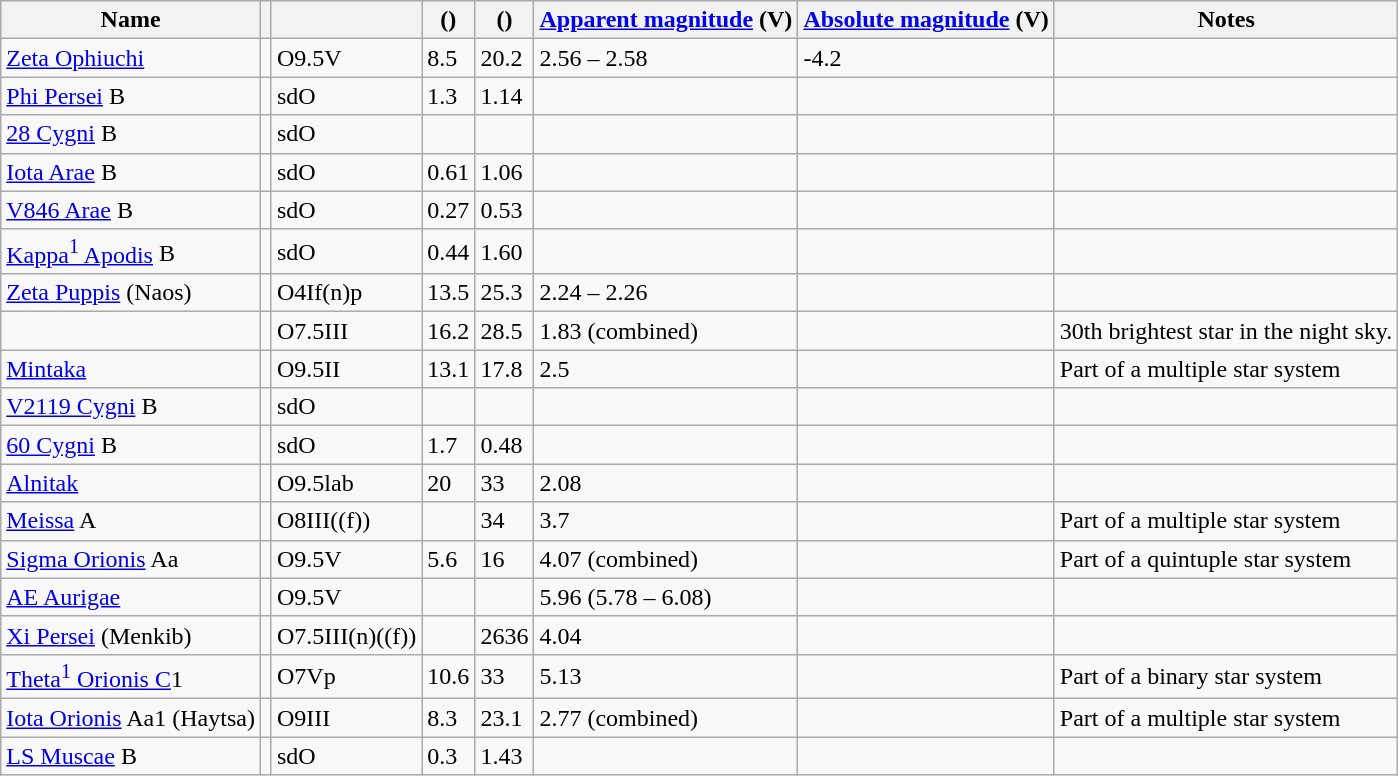<table class="wikitable sortable sticky-header">
<tr>
<th>Name</th>
<th></th>
<th></th>
<th data-sort-type="number"> ()</th>
<th data-sort-type="number"> ()</th>
<th data-sort-type="number"><a href='#'>Apparent magnitude</a> (V)</th>
<th data-sort-type="number"><a href='#'>Absolute magnitude</a> (V)</th>
<th>Notes</th>
</tr>
<tr>
<td><a href='#'>Zeta Ophiuchi</a></td>
<td></td>
<td>O9.5V</td>
<td>8.5</td>
<td>20.2</td>
<td>2.56 – 2.58</td>
<td>-4.2</td>
<td></td>
</tr>
<tr>
<td><a href='#'>Phi Persei</a> B</td>
<td></td>
<td>sdO</td>
<td>1.3</td>
<td>1.14</td>
<td></td>
<td></td>
<td></td>
</tr>
<tr>
<td><a href='#'>28 Cygni</a> B</td>
<td></td>
<td>sdO</td>
<td></td>
<td></td>
<td></td>
<td></td>
<td></td>
</tr>
<tr>
<td><a href='#'>Iota Arae</a> B</td>
<td></td>
<td>sdO</td>
<td>0.61</td>
<td>1.06</td>
<td></td>
<td></td>
<td></td>
</tr>
<tr>
<td><a href='#'>V846 Arae</a> B</td>
<td></td>
<td>sdO</td>
<td>0.27</td>
<td>0.53</td>
<td></td>
<td></td>
<td></td>
</tr>
<tr>
<td><a href='#'>Kappa<sup>1</sup> Apodis</a> B</td>
<td></td>
<td>sdO</td>
<td>0.44</td>
<td>1.60</td>
<td></td>
<td></td>
<td></td>
</tr>
<tr>
<td><a href='#'>Zeta Puppis</a> (Naos)</td>
<td></td>
<td>O4If(n)p</td>
<td>13.5</td>
<td>25.3</td>
<td>2.24 – 2.26</td>
<td></td>
<td></td>
</tr>
<tr>
<td></td>
<td></td>
<td>O7.5III</td>
<td>16.2</td>
<td>28.5</td>
<td>1.83 (combined)</td>
<td></td>
<td>30th brightest star in the night sky.</td>
</tr>
<tr>
<td><a href='#'>Mintaka</a></td>
<td></td>
<td>O9.5II</td>
<td>13.1</td>
<td>17.8</td>
<td>2.5</td>
<td></td>
<td>Part of a multiple star system</td>
</tr>
<tr>
<td><a href='#'>V2119 Cygni</a> B</td>
<td></td>
<td>sdO</td>
<td></td>
<td></td>
<td></td>
<td></td>
<td></td>
</tr>
<tr>
<td><a href='#'>60 Cygni</a> B</td>
<td></td>
<td>sdO</td>
<td>1.7</td>
<td>0.48</td>
<td></td>
<td></td>
<td></td>
</tr>
<tr>
<td><a href='#'>Alnitak</a></td>
<td></td>
<td>O9.5lab</td>
<td>20</td>
<td>33</td>
<td>2.08</td>
<td></td>
<td></td>
</tr>
<tr>
<td><a href='#'>Meissa</a> A</td>
<td></td>
<td>O8III((f))</td>
<td></td>
<td>34</td>
<td>3.7</td>
<td></td>
<td>Part of a multiple star system</td>
</tr>
<tr>
<td><a href='#'>Sigma Orionis</a> Aa</td>
<td></td>
<td>O9.5V</td>
<td>5.6</td>
<td>16</td>
<td>4.07 (combined)</td>
<td></td>
<td>Part of a quintuple star system</td>
</tr>
<tr>
<td><a href='#'>AE Aurigae</a></td>
<td></td>
<td>O9.5V</td>
<td></td>
<td></td>
<td>5.96 (5.78 – 6.08)</td>
<td></td>
<td></td>
</tr>
<tr>
<td><a href='#'>Xi Persei</a> (Menkib)</td>
<td></td>
<td>O7.5III(n)((f))</td>
<td></td>
<td>2636</td>
<td>4.04</td>
<td></td>
<td></td>
</tr>
<tr>
<td><a href='#'>Theta<sup>1</sup> Orionis C</a>1</td>
<td></td>
<td>O7Vp</td>
<td>10.6</td>
<td>33</td>
<td>5.13</td>
<td></td>
<td>Part of a binary star system</td>
</tr>
<tr>
<td><a href='#'>Iota Orionis</a> Aa1 (Haytsa)</td>
<td></td>
<td>O9III</td>
<td>8.3</td>
<td>23.1</td>
<td>2.77 (combined)</td>
<td></td>
<td>Part of a multiple star system</td>
</tr>
<tr>
<td><a href='#'>LS Muscae</a> B</td>
<td></td>
<td>sdO</td>
<td>0.3</td>
<td>1.43</td>
<td></td>
<td></td>
<td></td>
</tr>
</table>
